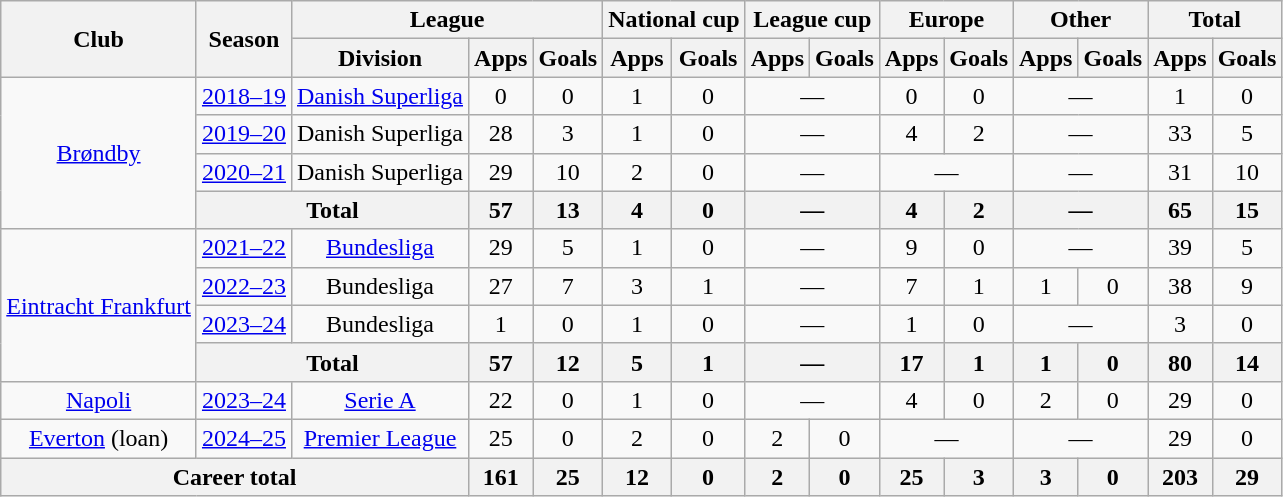<table class="wikitable" style="text-align:center">
<tr>
<th rowspan="2">Club</th>
<th rowspan="2">Season</th>
<th colspan="3">League</th>
<th colspan="2">National cup</th>
<th colspan="2">League cup</th>
<th colspan="2">Europe</th>
<th colspan="2">Other</th>
<th colspan="3">Total</th>
</tr>
<tr>
<th>Division</th>
<th>Apps</th>
<th>Goals</th>
<th>Apps</th>
<th>Goals</th>
<th>Apps</th>
<th>Goals</th>
<th>Apps</th>
<th>Goals</th>
<th>Apps</th>
<th>Goals</th>
<th>Apps</th>
<th>Goals</th>
</tr>
<tr>
<td rowspan="4"><a href='#'>Brøndby</a></td>
<td><a href='#'>2018–19</a></td>
<td><a href='#'>Danish Superliga</a></td>
<td>0</td>
<td>0</td>
<td>1</td>
<td>0</td>
<td colspan="2">—</td>
<td>0</td>
<td>0</td>
<td colspan="2">—</td>
<td>1</td>
<td>0</td>
</tr>
<tr>
<td><a href='#'>2019–20</a></td>
<td>Danish Superliga</td>
<td>28</td>
<td>3</td>
<td>1</td>
<td>0</td>
<td colspan="2">—</td>
<td>4</td>
<td>2</td>
<td colspan="2">—</td>
<td>33</td>
<td>5</td>
</tr>
<tr>
<td><a href='#'>2020–21</a></td>
<td>Danish Superliga</td>
<td>29</td>
<td>10</td>
<td>2</td>
<td>0</td>
<td colspan="2">—</td>
<td colspan="2">—</td>
<td colspan="2">—</td>
<td>31</td>
<td>10</td>
</tr>
<tr>
<th colspan="2">Total</th>
<th>57</th>
<th>13</th>
<th>4</th>
<th>0</th>
<th colspan="2">—</th>
<th>4</th>
<th>2</th>
<th colspan="2">—</th>
<th>65</th>
<th>15</th>
</tr>
<tr>
<td rowspan="4"><a href='#'>Eintracht Frankfurt</a></td>
<td><a href='#'>2021–22</a></td>
<td><a href='#'>Bundesliga</a></td>
<td>29</td>
<td>5</td>
<td>1</td>
<td>0</td>
<td colspan="2">—</td>
<td>9</td>
<td>0</td>
<td colspan="2">—</td>
<td>39</td>
<td>5</td>
</tr>
<tr>
<td><a href='#'>2022–23</a></td>
<td>Bundesliga</td>
<td>27</td>
<td>7</td>
<td>3</td>
<td>1</td>
<td colspan="2">—</td>
<td>7</td>
<td>1</td>
<td>1</td>
<td>0</td>
<td>38</td>
<td>9</td>
</tr>
<tr>
<td><a href='#'>2023–24</a></td>
<td>Bundesliga</td>
<td>1</td>
<td>0</td>
<td>1</td>
<td>0</td>
<td colspan="2">—</td>
<td>1</td>
<td>0</td>
<td colspan="2">—</td>
<td>3</td>
<td>0</td>
</tr>
<tr>
<th colspan="2">Total</th>
<th>57</th>
<th>12</th>
<th>5</th>
<th>1</th>
<th colspan="2">—</th>
<th>17</th>
<th>1</th>
<th>1</th>
<th>0</th>
<th>80</th>
<th>14</th>
</tr>
<tr>
<td><a href='#'>Napoli</a></td>
<td><a href='#'>2023–24</a></td>
<td><a href='#'>Serie A</a></td>
<td>22</td>
<td>0</td>
<td>1</td>
<td>0</td>
<td colspan="2">—</td>
<td>4</td>
<td>0</td>
<td>2</td>
<td>0</td>
<td>29</td>
<td>0</td>
</tr>
<tr>
<td><a href='#'>Everton</a> (loan)</td>
<td><a href='#'>2024–25</a></td>
<td><a href='#'>Premier League</a></td>
<td>25</td>
<td>0</td>
<td>2</td>
<td>0</td>
<td>2</td>
<td>0</td>
<td colspan="2">—</td>
<td colspan="2">—</td>
<td>29</td>
<td>0</td>
</tr>
<tr>
<th colspan="3">Career total</th>
<th>161</th>
<th>25</th>
<th>12</th>
<th>0</th>
<th>2</th>
<th>0</th>
<th>25</th>
<th>3</th>
<th>3</th>
<th>0</th>
<th>203</th>
<th>29</th>
</tr>
</table>
